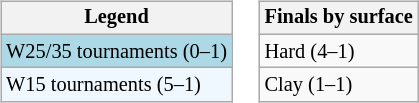<table>
<tr valign=top>
<td><br><table class="wikitable" style="font-size:85%;">
<tr>
<th>Legend</th>
</tr>
<tr style="background:lightblue;">
<td>W25/35 tournaments (0–1)</td>
</tr>
<tr style="background:#f0f8ff;">
<td>W15 tournaments (5–1)</td>
</tr>
</table>
</td>
<td><br><table class="wikitable" style="font-size:85%;">
<tr>
<th>Finals by surface</th>
</tr>
<tr>
<td>Hard (4–1)</td>
</tr>
<tr>
<td>Clay (1–1)</td>
</tr>
</table>
</td>
</tr>
</table>
